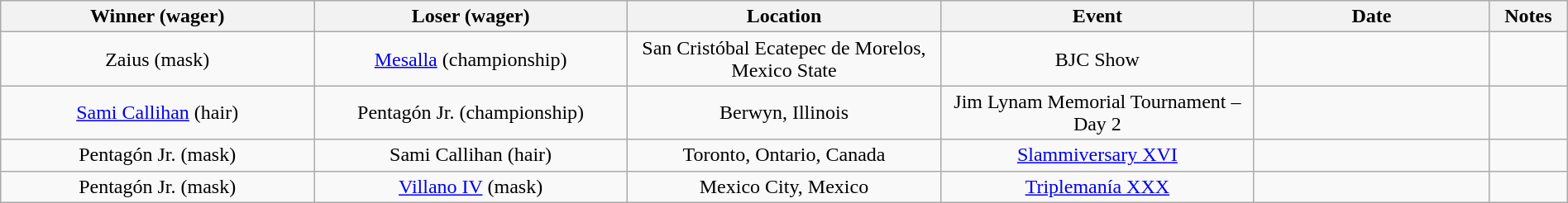<table class="wikitable sortable" width=100%  style="text-align: center">
<tr>
<th width=20% scope="col">Winner (wager)</th>
<th width=20% scope="col">Loser (wager)</th>
<th width=20% scope="col">Location</th>
<th width=20% scope="col">Event</th>
<th width=15% scope="col">Date</th>
<th class="unsortable" width=5% scope="col">Notes</th>
</tr>
<tr>
<td>Zaius (mask)</td>
<td><a href='#'>Mesalla</a> (championship)</td>
<td>San Cristóbal Ecatepec de Morelos, Mexico State</td>
<td>BJC Show</td>
<td></td>
<td></td>
</tr>
<tr>
<td><a href='#'>Sami Callihan</a> (hair)</td>
<td>Pentagón Jr. (championship)</td>
<td>Berwyn, Illinois</td>
<td>Jim Lynam Memorial Tournament – Day 2</td>
<td></td>
<td></td>
</tr>
<tr>
<td>Pentagón Jr. (mask)</td>
<td>Sami Callihan (hair)</td>
<td>Toronto, Ontario, Canada</td>
<td><a href='#'>Slammiversary XVI</a></td>
<td></td>
<td></td>
</tr>
<tr>
<td>Pentagón Jr. (mask)</td>
<td><a href='#'>Villano IV</a> (mask)</td>
<td>Mexico City, Mexico</td>
<td><a href='#'>Triplemanía XXX</a></td>
<td></td>
<td></td>
</tr>
</table>
